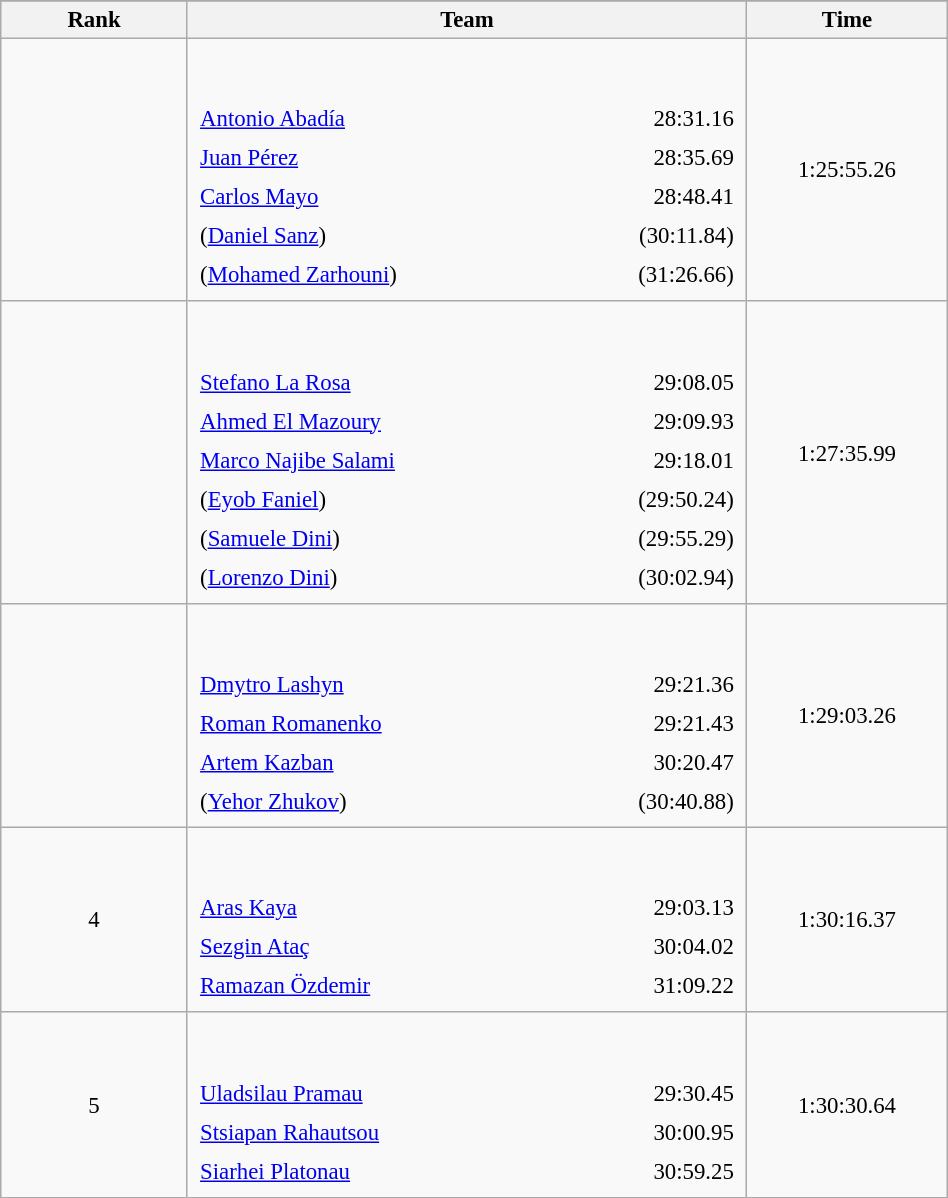<table class="wikitable sortable" style=" text-align:center; font-size:95%;" width="50%">
<tr>
</tr>
<tr>
<th width=10%>Rank</th>
<th width=30%>Team</th>
<th width=10%>Time</th>
</tr>
<tr>
<td align=center></td>
<td align=left> <br><br><table width=100%>
<tr>
<td align=left style="border:0"><a href='#'>Antonio Abadía</a></td>
<td align=right style="border:0">28:31.16</td>
</tr>
<tr>
<td align=left style="border:0"><a href='#'>Juan Pérez</a></td>
<td align=right style="border:0">28:35.69</td>
</tr>
<tr>
<td align=left style="border:0"><a href='#'>Carlos Mayo</a></td>
<td align=right style="border:0">28:48.41</td>
</tr>
<tr>
<td align=left style="border:0">(<a href='#'>Daniel Sanz</a>)</td>
<td align=right style="border:0">(30:11.84)</td>
</tr>
<tr>
<td align=left style="border:0">(<a href='#'>Mohamed Zarhouni</a>)</td>
<td align=right style="border:0">(31:26.66)</td>
</tr>
</table>
</td>
<td>1:25:55.26</td>
</tr>
<tr>
<td align=center></td>
<td align=left> <br><br><table width=100%>
<tr>
<td align=left style="border:0"><a href='#'>Stefano La Rosa</a></td>
<td align=right style="border:0">29:08.05</td>
</tr>
<tr>
<td align=left style="border:0"><a href='#'>Ahmed El Mazoury</a></td>
<td align=right style="border:0">29:09.93</td>
</tr>
<tr>
<td align=left style="border:0"><a href='#'>Marco Najibe Salami</a></td>
<td align=right style="border:0">29:18.01</td>
</tr>
<tr>
<td align=left style="border:0">(<a href='#'>Eyob Faniel</a>)</td>
<td align=right style="border:0">(29:50.24)</td>
</tr>
<tr>
<td align=left style="border:0">(<a href='#'>Samuele Dini</a>)</td>
<td align=right style="border:0">(29:55.29)</td>
</tr>
<tr>
<td align=left style="border:0">(<a href='#'>Lorenzo Dini</a>)</td>
<td align=right style="border:0">(30:02.94)</td>
</tr>
</table>
</td>
<td>1:27:35.99</td>
</tr>
<tr>
<td align=center></td>
<td align=left> <br><br><table width=100%>
<tr>
<td align=left style="border:0"><a href='#'>Dmytro Lashyn</a></td>
<td align=right style="border:0">29:21.36</td>
</tr>
<tr>
<td align=left style="border:0"><a href='#'>Roman Romanenko</a></td>
<td align=right style="border:0">29:21.43</td>
</tr>
<tr>
<td align=left style="border:0"><a href='#'>Artem Kazban</a></td>
<td align=right style="border:0">30:20.47</td>
</tr>
<tr>
<td align=left style="border:0">(<a href='#'>Yehor Zhukov</a>)</td>
<td align=right style="border:0">(30:40.88)</td>
</tr>
</table>
</td>
<td>1:29:03.26</td>
</tr>
<tr>
<td align=center>4</td>
<td align=left> <br><br><table width=100%>
<tr>
<td align=left style="border:0"><a href='#'>Aras Kaya</a></td>
<td align=right style="border:0">29:03.13</td>
</tr>
<tr>
<td align=left style="border:0"><a href='#'>Sezgin Ataç</a></td>
<td align=right style="border:0">30:04.02</td>
</tr>
<tr>
<td align=left style="border:0"><a href='#'>Ramazan Özdemir</a></td>
<td align=right style="border:0">31:09.22</td>
</tr>
</table>
</td>
<td>1:30:16.37</td>
</tr>
<tr>
<td align=center>5</td>
<td align=left> <br><br><table width=100%>
<tr>
<td align=left style="border:0"><a href='#'>Uladsilau Pramau</a></td>
<td align=right style="border:0">29:30.45</td>
</tr>
<tr>
<td align=left style="border:0"><a href='#'>Stsiapan Rahautsou</a></td>
<td align=right style="border:0">30:00.95</td>
</tr>
<tr>
<td align=left style="border:0"><a href='#'>Siarhei Platonau</a></td>
<td align=right style="border:0">30:59.25</td>
</tr>
</table>
</td>
<td>1:30:30.64</td>
</tr>
</table>
